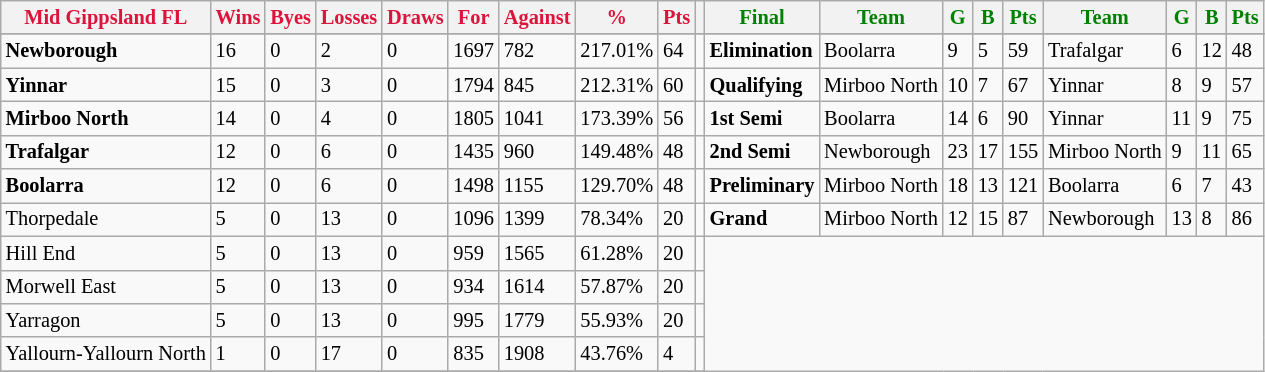<table style="font-size: 85%; text-align: left;" class="wikitable">
<tr>
<th style="color:crimson">Mid Gippsland FL</th>
<th style="color:crimson">Wins</th>
<th style="color:crimson">Byes</th>
<th style="color:crimson">Losses</th>
<th style="color:crimson">Draws</th>
<th style="color:crimson">For</th>
<th style="color:crimson">Against</th>
<th style="color:crimson">%</th>
<th style="color:crimson">Pts</th>
<th></th>
<th style="color:green">Final</th>
<th style="color:green">Team</th>
<th style="color:green">G</th>
<th style="color:green">B</th>
<th style="color:green">Pts</th>
<th style="color:green">Team</th>
<th style="color:green">G</th>
<th style="color:green">B</th>
<th style="color:green">Pts</th>
</tr>
<tr>
</tr>
<tr>
</tr>
<tr>
<td><strong>	Newborough	</strong></td>
<td>16</td>
<td>0</td>
<td>2</td>
<td>0</td>
<td>1697</td>
<td>782</td>
<td>217.01%</td>
<td>64</td>
<td></td>
<td><strong>Elimination</strong></td>
<td>Boolarra</td>
<td>9</td>
<td>5</td>
<td>59</td>
<td>Trafalgar</td>
<td>6</td>
<td>12</td>
<td>48</td>
</tr>
<tr>
<td><strong>	Yinnar	</strong></td>
<td>15</td>
<td>0</td>
<td>3</td>
<td>0</td>
<td>1794</td>
<td>845</td>
<td>212.31%</td>
<td>60</td>
<td></td>
<td><strong>Qualifying</strong></td>
<td>Mirboo North</td>
<td>10</td>
<td>7</td>
<td>67</td>
<td>Yinnar</td>
<td>8</td>
<td>9</td>
<td>57</td>
</tr>
<tr>
<td><strong>	Mirboo North	</strong></td>
<td>14</td>
<td>0</td>
<td>4</td>
<td>0</td>
<td>1805</td>
<td>1041</td>
<td>173.39%</td>
<td>56</td>
<td></td>
<td><strong>1st Semi</strong></td>
<td>Boolarra</td>
<td>14</td>
<td>6</td>
<td>90</td>
<td>Yinnar</td>
<td>11</td>
<td>9</td>
<td>75</td>
</tr>
<tr>
<td><strong>	Trafalgar	</strong></td>
<td>12</td>
<td>0</td>
<td>6</td>
<td>0</td>
<td>1435</td>
<td>960</td>
<td>149.48%</td>
<td>48</td>
<td></td>
<td><strong>2nd Semi</strong></td>
<td>Newborough</td>
<td>23</td>
<td>17</td>
<td>155</td>
<td>Mirboo North</td>
<td>9</td>
<td>11</td>
<td>65</td>
</tr>
<tr>
<td><strong>	Boolarra	</strong></td>
<td>12</td>
<td>0</td>
<td>6</td>
<td>0</td>
<td>1498</td>
<td>1155</td>
<td>129.70%</td>
<td>48</td>
<td></td>
<td><strong>Preliminary</strong></td>
<td>Mirboo North</td>
<td>18</td>
<td>13</td>
<td>121</td>
<td>Boolarra</td>
<td>6</td>
<td>7</td>
<td>43</td>
</tr>
<tr>
<td>Thorpedale</td>
<td>5</td>
<td>0</td>
<td>13</td>
<td>0</td>
<td>1096</td>
<td>1399</td>
<td>78.34%</td>
<td>20</td>
<td></td>
<td><strong>Grand</strong></td>
<td>Mirboo North</td>
<td>12</td>
<td>15</td>
<td>87</td>
<td>Newborough</td>
<td>13</td>
<td>8</td>
<td>86</td>
</tr>
<tr>
<td>Hill End</td>
<td>5</td>
<td>0</td>
<td>13</td>
<td>0</td>
<td>959</td>
<td>1565</td>
<td>61.28%</td>
<td>20</td>
<td></td>
</tr>
<tr>
<td>Morwell East</td>
<td>5</td>
<td>0</td>
<td>13</td>
<td>0</td>
<td>934</td>
<td>1614</td>
<td>57.87%</td>
<td>20</td>
<td></td>
</tr>
<tr>
<td>Yarragon</td>
<td>5</td>
<td>0</td>
<td>13</td>
<td>0</td>
<td>995</td>
<td>1779</td>
<td>55.93%</td>
<td>20</td>
<td></td>
</tr>
<tr>
<td>Yallourn-Yallourn North</td>
<td>1</td>
<td>0</td>
<td>17</td>
<td>0</td>
<td>835</td>
<td>1908</td>
<td>43.76%</td>
<td>4</td>
<td></td>
</tr>
<tr>
</tr>
</table>
